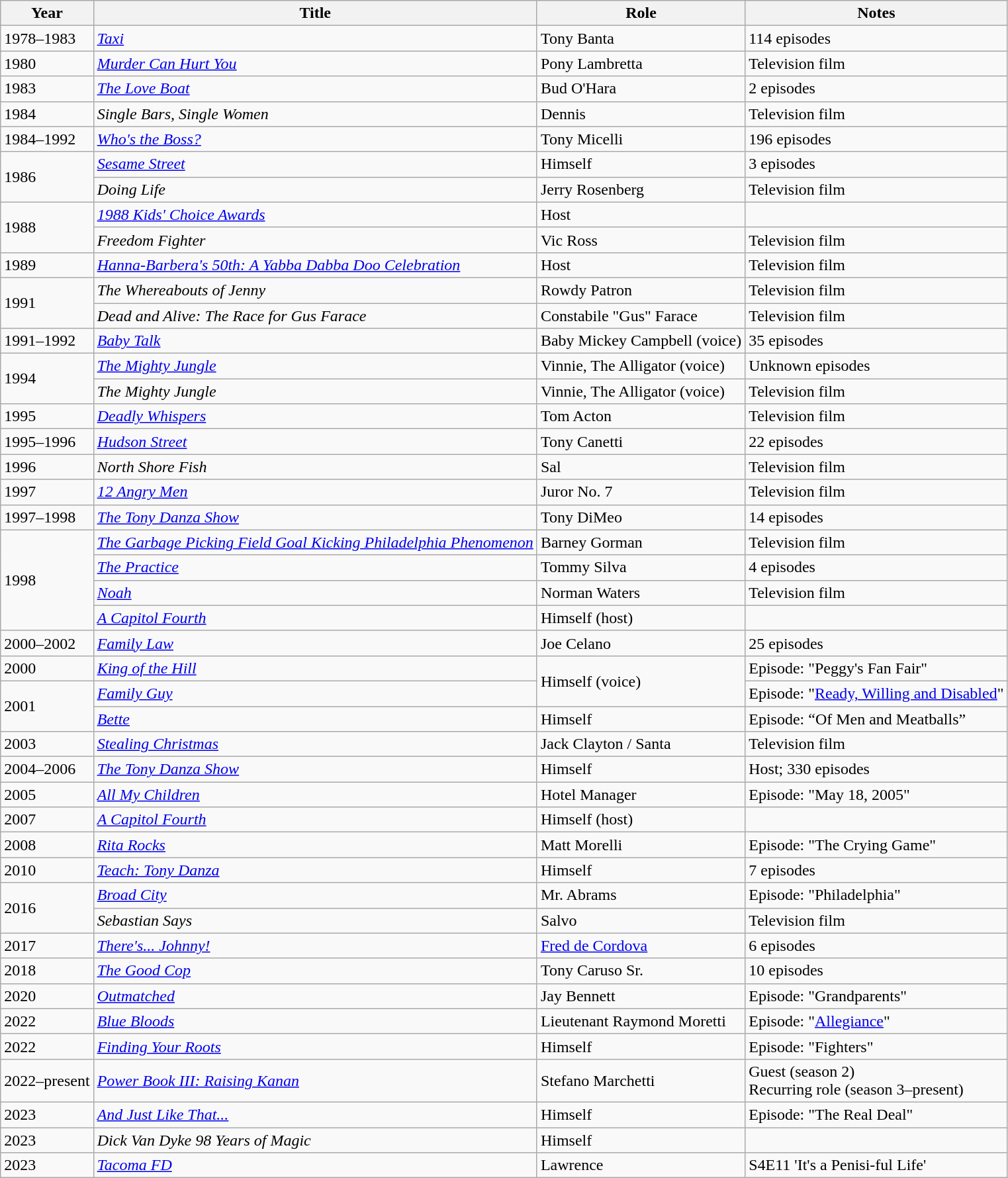<table class="wikitable sortable">
<tr>
<th>Year</th>
<th>Title</th>
<th>Role</th>
<th class="unsortable">Notes</th>
</tr>
<tr>
<td>1978–1983</td>
<td><em><a href='#'>Taxi</a></em></td>
<td>Tony Banta</td>
<td>114 episodes</td>
</tr>
<tr>
<td>1980</td>
<td><em><a href='#'>Murder Can Hurt You</a></em></td>
<td>Pony Lambretta</td>
<td>Television film</td>
</tr>
<tr>
<td>1983</td>
<td><em><a href='#'>The Love Boat</a></em></td>
<td>Bud O'Hara</td>
<td>2 episodes</td>
</tr>
<tr>
<td>1984</td>
<td><em>Single Bars, Single Women</em></td>
<td>Dennis</td>
<td>Television film</td>
</tr>
<tr>
<td>1984–1992</td>
<td><em><a href='#'>Who's the Boss?</a></em></td>
<td>Tony Micelli</td>
<td>196 episodes</td>
</tr>
<tr>
<td rowspan=2>1986</td>
<td><em><a href='#'>Sesame Street</a></em></td>
<td>Himself</td>
<td>3 episodes</td>
</tr>
<tr>
<td><em>Doing Life</em></td>
<td>Jerry Rosenberg</td>
<td>Television film</td>
</tr>
<tr>
<td rowspan=2>1988</td>
<td><em><a href='#'>1988 Kids' Choice Awards</a></em></td>
<td>Host</td>
<td></td>
</tr>
<tr>
<td><em>Freedom Fighter</em></td>
<td>Vic Ross</td>
<td>Television film</td>
</tr>
<tr>
<td>1989</td>
<td><em><a href='#'>Hanna-Barbera's 50th: A Yabba Dabba Doo Celebration</a></em></td>
<td>Host</td>
<td>Television film</td>
</tr>
<tr>
<td rowspan=2>1991</td>
<td><em>The Whereabouts of Jenny</em></td>
<td>Rowdy Patron</td>
<td>Television film</td>
</tr>
<tr>
<td><em>Dead and Alive: The Race for Gus Farace</em></td>
<td>Constabile "Gus" Farace</td>
<td>Television film</td>
</tr>
<tr>
<td>1991–1992</td>
<td><em><a href='#'>Baby Talk</a></em></td>
<td>Baby Mickey Campbell (voice)</td>
<td>35 episodes</td>
</tr>
<tr>
<td rowspan=2>1994</td>
<td><em><a href='#'>The Mighty Jungle</a></em></td>
<td>Vinnie, The Alligator (voice)</td>
<td>Unknown episodes</td>
</tr>
<tr>
<td><em>The Mighty Jungle</em></td>
<td>Vinnie, The Alligator (voice)</td>
<td>Television film</td>
</tr>
<tr>
<td>1995</td>
<td><em><a href='#'>Deadly Whispers</a></em></td>
<td>Tom Acton</td>
<td>Television film</td>
</tr>
<tr>
<td>1995–1996</td>
<td><em><a href='#'>Hudson Street</a></em></td>
<td>Tony Canetti</td>
<td>22 episodes</td>
</tr>
<tr>
<td>1996</td>
<td><em>North Shore Fish</em></td>
<td>Sal</td>
<td>Television film</td>
</tr>
<tr>
<td>1997</td>
<td><em><a href='#'>12 Angry Men</a></em></td>
<td>Juror No. 7</td>
<td>Television film</td>
</tr>
<tr>
<td>1997–1998</td>
<td><em><a href='#'>The Tony Danza Show</a></em></td>
<td>Tony DiMeo</td>
<td>14 episodes</td>
</tr>
<tr>
<td rowspan=4>1998</td>
<td><em><a href='#'>The Garbage Picking Field Goal Kicking Philadelphia Phenomenon</a></em></td>
<td>Barney Gorman</td>
<td>Television film</td>
</tr>
<tr>
<td><em><a href='#'>The Practice</a></em></td>
<td>Tommy Silva</td>
<td>4 episodes</td>
</tr>
<tr>
<td><em><a href='#'>Noah</a></em></td>
<td>Norman Waters</td>
<td>Television film</td>
</tr>
<tr>
<td><em><a href='#'>A Capitol Fourth</a></em></td>
<td>Himself (host)</td>
<td></td>
</tr>
<tr>
<td>2000–2002</td>
<td><em><a href='#'>Family Law</a></em></td>
<td>Joe Celano</td>
<td>25 episodes</td>
</tr>
<tr>
<td>2000</td>
<td><em><a href='#'>King of the Hill</a></em></td>
<td rowspan=2>Himself (voice)</td>
<td>Episode: "Peggy's Fan Fair"</td>
</tr>
<tr>
<td rowspan=2>2001</td>
<td><em><a href='#'>Family Guy</a></em></td>
<td>Episode: "<a href='#'>Ready, Willing and Disabled</a>"</td>
</tr>
<tr>
<td><em><a href='#'>Bette</a></em></td>
<td>Himself</td>
<td>Episode: “Of Men and Meatballs”</td>
</tr>
<tr>
<td>2003</td>
<td><em><a href='#'>Stealing Christmas</a></em></td>
<td>Jack Clayton / Santa</td>
<td>Television film</td>
</tr>
<tr>
<td>2004–2006</td>
<td><em><a href='#'>The Tony Danza Show</a></em></td>
<td>Himself</td>
<td>Host; 330 episodes</td>
</tr>
<tr>
<td>2005</td>
<td><em><a href='#'>All My Children</a></em></td>
<td>Hotel Manager</td>
<td>Episode: "May 18, 2005"</td>
</tr>
<tr>
<td>2007</td>
<td><em><a href='#'>A Capitol Fourth</a></em></td>
<td>Himself (host)</td>
<td></td>
</tr>
<tr>
<td>2008</td>
<td><em><a href='#'>Rita Rocks</a></em></td>
<td>Matt Morelli</td>
<td>Episode: "The Crying Game"</td>
</tr>
<tr>
<td>2010</td>
<td><em><a href='#'>Teach: Tony Danza</a></em></td>
<td>Himself</td>
<td>7 episodes</td>
</tr>
<tr>
<td rowspan=2>2016</td>
<td><em><a href='#'>Broad City</a></em></td>
<td>Mr. Abrams</td>
<td>Episode: "Philadelphia"</td>
</tr>
<tr>
<td><em>Sebastian Says</em></td>
<td>Salvo</td>
<td>Television film</td>
</tr>
<tr>
<td>2017</td>
<td><em><a href='#'>There's... Johnny!</a></em></td>
<td><a href='#'>Fred de Cordova</a></td>
<td>6 episodes</td>
</tr>
<tr>
<td>2018</td>
<td><em><a href='#'>The Good Cop</a></em></td>
<td>Tony Caruso Sr.</td>
<td>10 episodes</td>
</tr>
<tr>
<td>2020</td>
<td><em><a href='#'>Outmatched</a></em></td>
<td>Jay Bennett</td>
<td>Episode: "Grandparents"</td>
</tr>
<tr>
<td>2022</td>
<td><em><a href='#'>Blue Bloods</a></em></td>
<td>Lieutenant Raymond Moretti</td>
<td>Episode: "<a href='#'>Allegiance</a>"</td>
</tr>
<tr>
<td>2022</td>
<td><em><a href='#'>Finding Your Roots</a></em></td>
<td>Himself</td>
<td>Episode: "Fighters"</td>
</tr>
<tr>
<td>2022–present</td>
<td><em><a href='#'>Power Book III: Raising Kanan</a></em></td>
<td>Stefano Marchetti</td>
<td>Guest (season 2)<br>Recurring role (season 3–present)<br></td>
</tr>
<tr>
<td>2023</td>
<td><em><a href='#'>And Just Like That...</a></em></td>
<td>Himself</td>
<td>Episode: "The Real Deal"</td>
</tr>
<tr>
<td>2023</td>
<td><em>Dick Van Dyke 98 Years of Magic</em></td>
<td>Himself</td>
<td></td>
</tr>
<tr>
<td>2023</td>
<td><em><a href='#'>Tacoma FD</a></em></td>
<td>Lawrence</td>
<td>S4E11 'It's a Penisi-ful Life'</td>
</tr>
</table>
